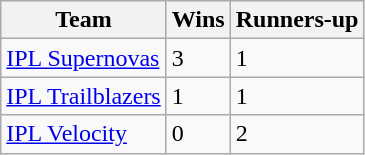<table class="wikitable sortable">
<tr>
<th>Team</th>
<th>Wins</th>
<th>Runners-up</th>
</tr>
<tr>
<td><a href='#'>IPL Supernovas</a></td>
<td>3</td>
<td>1</td>
</tr>
<tr>
<td><a href='#'>IPL Trailblazers</a></td>
<td>1</td>
<td>1</td>
</tr>
<tr>
<td><a href='#'>IPL Velocity</a></td>
<td>0</td>
<td>2</td>
</tr>
</table>
